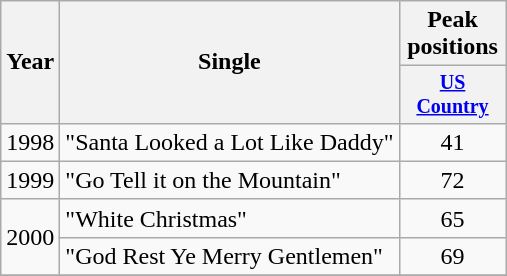<table class="wikitable" style="text-align:center;">
<tr>
<th rowspan="2">Year</th>
<th rowspan="2">Single</th>
<th colspan="1">Peak positions</th>
</tr>
<tr style="font-size:smaller;">
<th width="65"><a href='#'>US Country</a></th>
</tr>
<tr>
<td>1998</td>
<td align="left">"Santa Looked a Lot Like Daddy"</td>
<td>41</td>
</tr>
<tr>
<td>1999</td>
<td align="left">"Go Tell it on the Mountain"</td>
<td>72</td>
</tr>
<tr>
<td rowspan="2">2000</td>
<td align="left">"White Christmas"</td>
<td>65</td>
</tr>
<tr>
<td align="left">"God Rest Ye Merry Gentlemen"</td>
<td>69</td>
</tr>
<tr>
</tr>
</table>
